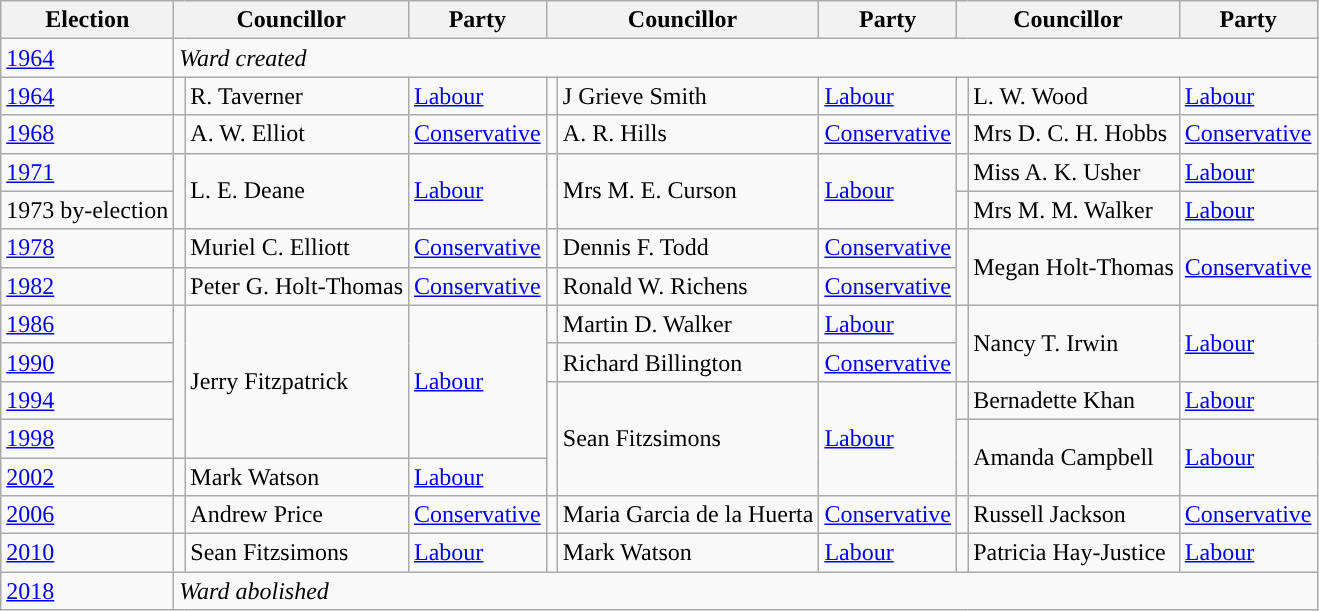<table class="wikitable">
<tr>
<th>Election</th>
<th colspan="2">Councillor</th>
<th>Party</th>
<th colspan="2">Councillor</th>
<th>Party</th>
<th colspan="2">Councillor</th>
<th>Party</th>
</tr>
<tr>
<td><a href='#'>1964</a></td>
<td colspan="12"><em>Ward created</em></td>
</tr>
<tr>
<td><a href='#'>1964</a></td>
<td style="background-color: "></td>
<td>R. Taverner</td>
<td><a href='#'>Labour</a></td>
<td style="background-color: "></td>
<td>J Grieve Smith</td>
<td><a href='#'>Labour</a></td>
<td style="background-color: "></td>
<td>L. W. Wood</td>
<td><a href='#'>Labour</a></td>
</tr>
<tr>
<td><a href='#'>1968</a></td>
<td style="background-color: "></td>
<td>A. W. Elliot</td>
<td><a href='#'>Conservative</a></td>
<td style="background-color: "></td>
<td>A. R. Hills</td>
<td><a href='#'>Conservative</a></td>
<td style="background-color: "></td>
<td>Mrs D. C. H. Hobbs</td>
<td><a href='#'>Conservative</a></td>
</tr>
<tr>
<td><a href='#'>1971</a></td>
<td rowspan="2" style="background-color: "></td>
<td rowspan="2">L. E. Deane</td>
<td rowspan="2"><a href='#'>Labour</a></td>
<td rowspan="2" style="background-color: "></td>
<td rowspan="2">Mrs M. E. Curson</td>
<td rowspan="2"><a href='#'>Labour</a></td>
<td style="background-color: "></td>
<td>Miss A. K. Usher</td>
<td><a href='#'>Labour</a></td>
</tr>
<tr>
<td>1973 by-election</td>
<td style="background-color: "></td>
<td>Mrs M. M. Walker</td>
<td><a href='#'>Labour</a></td>
</tr>
<tr>
<td><a href='#'>1978</a></td>
<td style="background-color: "></td>
<td>Muriel C. Elliott</td>
<td><a href='#'>Conservative</a></td>
<td style="background-color: "></td>
<td>Dennis F. Todd</td>
<td><a href='#'>Conservative</a></td>
<td rowspan="2" style="background-color: "></td>
<td rowspan="2">Megan Holt-Thomas</td>
<td rowspan="2"><a href='#'>Conservative</a></td>
</tr>
<tr>
<td><a href='#'>1982</a></td>
<td style="background-color: "></td>
<td>Peter G. Holt-Thomas</td>
<td><a href='#'>Conservative</a></td>
<td style="background-color: "></td>
<td>Ronald W. Richens</td>
<td><a href='#'>Conservative</a></td>
</tr>
<tr>
<td><a href='#'>1986</a></td>
<td rowspan="4" style="background-color: "></td>
<td rowspan="4">Jerry Fitzpatrick</td>
<td rowspan="4"><a href='#'>Labour</a></td>
<td style="background-color: "></td>
<td>Martin D. Walker</td>
<td><a href='#'>Labour</a></td>
<td rowspan="2" style="background-color: "></td>
<td rowspan="2">Nancy T. Irwin</td>
<td rowspan="2"><a href='#'>Labour</a></td>
</tr>
<tr>
<td><a href='#'>1990</a></td>
<td style="background-color: "></td>
<td>Richard Billington</td>
<td><a href='#'>Conservative</a></td>
</tr>
<tr>
<td><a href='#'>1994</a></td>
<td rowspan="3" style="background-color: "></td>
<td rowspan="3">Sean Fitzsimons</td>
<td rowspan="3"><a href='#'>Labour</a></td>
<td style="background-color: "></td>
<td>Bernadette Khan</td>
<td><a href='#'>Labour</a></td>
</tr>
<tr>
<td><a href='#'>1998</a></td>
<td rowspan="2" style="background-color: "></td>
<td rowspan="2">Amanda Campbell</td>
<td rowspan="2"><a href='#'>Labour</a></td>
</tr>
<tr>
<td><a href='#'>2002</a></td>
<td style="background-color: "></td>
<td>Mark Watson</td>
<td><a href='#'>Labour</a></td>
</tr>
<tr>
<td><a href='#'>2006</a></td>
<td style="background-color: "></td>
<td>Andrew Price</td>
<td><a href='#'>Conservative</a></td>
<td style="background-color: "></td>
<td>Maria Garcia de la Huerta</td>
<td><a href='#'>Conservative</a></td>
<td style="background-color: "></td>
<td>Russell Jackson</td>
<td><a href='#'>Conservative</a></td>
</tr>
<tr>
<td><a href='#'>2010</a></td>
<td style="background-color: "></td>
<td>Sean Fitzsimons</td>
<td><a href='#'>Labour</a></td>
<td style="background-color: "></td>
<td>Mark Watson</td>
<td><a href='#'>Labour</a></td>
<td style="background-color: "></td>
<td>Patricia Hay-Justice</td>
<td><a href='#'>Labour</a></td>
</tr>
<tr>
<td><a href='#'>2018</a></td>
<td colspan="12"><em>Ward abolished</em></td>
</tr>
</table>
